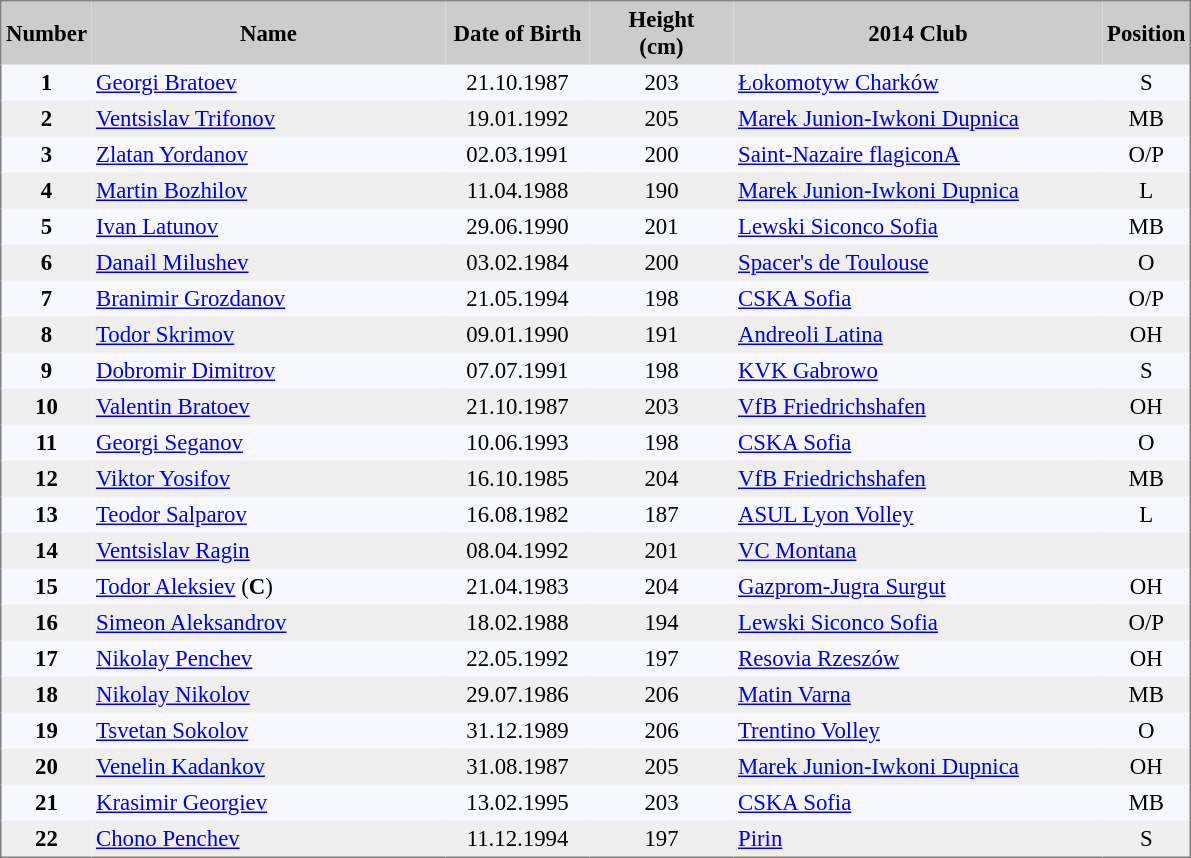<table cellpadding="3" style="background: #f7f8ff; font-size: 95%; border: 1px solid gray; border-collapse: collapse;">
<tr style="background:#ccc;">
<th style="width: 10px;"><strong>Number</strong></th>
<th style="width: 230px;"><strong>Name</strong></th>
<th style="width: 90px;"><strong>Date of Birth</strong></th>
<th style="width: 90px;"><strong>Height<br>(cm)</strong></th>
<th style="width: 240px;"><strong>2014 Club</strong></th>
<th style="width: 50px;"><strong>Position</strong></th>
</tr>
<tr>
<td style="text-align:center;"><strong>1</strong></td>
<td><a href='#'>Georgi Bratoev</a></td>
<td style="text-align:center;">21.10.1987</td>
<td style="text-align:center;">203</td>
<td> <a href='#'>Łokomotyw Charków</a></td>
<td style="text-align:center;">S</td>
</tr>
<tr style="background: #efefef;">
<td style="text-align:center;"><strong>2</strong></td>
<td><a href='#'>Ventsislav Trifonov</a></td>
<td style="text-align:center;">19.01.1992</td>
<td style="text-align:center;">205</td>
<td> <a href='#'>Marek Junion-Iwkoni Dupnica</a></td>
<td style="text-align:center;">MB</td>
</tr>
<tr>
<td style="text-align:center;"><strong>3</strong></td>
<td><a href='#'>Zlatan Yordanov</a></td>
<td style="text-align:center;">02.03.1991</td>
<td style="text-align:center;">200</td>
<td> <a href='#'>Saint-Nazaire flagiconA</a></td>
<td style="text-align:center;">O/P</td>
</tr>
<tr style="background: #efefef;">
<td style="text-align:center;"><strong>4</strong></td>
<td><a href='#'>Martin Bozhilov</a></td>
<td style="text-align:center;">11.04.1988</td>
<td style="text-align:center;">190</td>
<td> <a href='#'>Marek Junion-Iwkoni Dupnica</a></td>
<td style="text-align:center;">L</td>
</tr>
<tr>
<td style="text-align:center;"><strong>5</strong></td>
<td><a href='#'>Ivan Latunov</a></td>
<td style="text-align:center;">29.06.1990</td>
<td style="text-align:center;">201</td>
<td> <a href='#'>Lewski Siconco Sofia</a></td>
<td style="text-align:center;">MB</td>
</tr>
<tr style="background: #efefef;">
<td style="text-align:center;"><strong>6</strong></td>
<td><a href='#'>Danail Milushev</a></td>
<td style="text-align:center;">03.02.1984</td>
<td style="text-align:center;">200</td>
<td> <a href='#'>Spacer's de Toulouse</a></td>
<td style="text-align:center;">O</td>
</tr>
<tr>
<td style="text-align:center;"><strong>7</strong></td>
<td><a href='#'>Branimir Grozdanov</a></td>
<td style="text-align:center;">21.05.1994</td>
<td style="text-align:center;">198</td>
<td> <a href='#'>CSKA Sofia</a></td>
<td style="text-align:center;">O/P</td>
</tr>
<tr style="background: #efefef;">
<td style="text-align:center;"><strong>8</strong></td>
<td><a href='#'>Todor Skrimov</a></td>
<td style="text-align:center;">09.01.1990</td>
<td style="text-align:center;">191</td>
<td> <a href='#'>Andreoli Latina</a></td>
<td style="text-align:center;">OH</td>
</tr>
<tr>
<td style="text-align:center;"><strong>9</strong></td>
<td><a href='#'>Dobromir Dimitrov</a></td>
<td style="text-align:center;">07.07.1991</td>
<td style="text-align:center;">198</td>
<td> <a href='#'>KVK Gabrowo</a></td>
<td style="text-align:center;">S</td>
</tr>
<tr style="background: #efefef;">
<td style="text-align:center;"><strong>10</strong></td>
<td><a href='#'>Valentin Bratoev</a></td>
<td style="text-align:center;">21.10.1987</td>
<td style="text-align:center;">203</td>
<td> <a href='#'>VfB Friedrichshafen</a></td>
<td style="text-align:center;">OH</td>
</tr>
<tr>
<td style="text-align:center;"><strong>11</strong></td>
<td><a href='#'>Georgi Seganov</a></td>
<td style="text-align:center;">10.06.1993</td>
<td style="text-align:center;">198</td>
<td> <a href='#'>CSKA Sofia</a></td>
<td style="text-align:center;">O</td>
</tr>
<tr style="background: #efefef;">
<td style="text-align:center;"><strong>12</strong></td>
<td><a href='#'>Viktor Yosifov</a></td>
<td style="text-align:center;">16.10.1985</td>
<td style="text-align:center;">204</td>
<td> <a href='#'>VfB Friedrichshafen</a></td>
<td style="text-align:center;">MB</td>
</tr>
<tr>
<td style="text-align:center;"><strong>13</strong></td>
<td><a href='#'>Teodor Salparov</a></td>
<td style="text-align:center;">16.08.1982</td>
<td style="text-align:center;">187</td>
<td> <a href='#'>ASUL Lyon Volley</a></td>
<td style="text-align:center;">L</td>
</tr>
<tr style="background: #efefef;">
<td style="text-align:center;"><strong>14</strong></td>
<td><a href='#'>Ventsislav Ragin</a></td>
<td style="text-align:center;">08.04.1992</td>
<td style="text-align:center;">201</td>
<td> <a href='#'>VC Montana</a></td>
<td style="text-align:center;"></td>
</tr>
<tr>
<td style="text-align:center;"><strong>15</strong></td>
<td><a href='#'>Todor Aleksiev</a> (<strong>C</strong>)</td>
<td style="text-align:center;">21.04.1983</td>
<td style="text-align:center;">204</td>
<td> <a href='#'>Gazprom-Jugra Surgut</a></td>
<td style="text-align:center;">OH</td>
</tr>
<tr style="background: #efefef;">
<td style="text-align:center;"><strong>16</strong></td>
<td><a href='#'>Simeon Aleksandrov</a></td>
<td style="text-align:center;">18.02.1988</td>
<td style="text-align:center;">194</td>
<td> <a href='#'>Lewski Siconco Sofia</a></td>
<td style="text-align:center;">O/P</td>
</tr>
<tr>
<td style="text-align:center;"><strong>17</strong></td>
<td><a href='#'>Nikolay Penchev</a></td>
<td style="text-align:center;">22.05.1992</td>
<td style="text-align:center;">197</td>
<td> <a href='#'>Resovia Rzeszów</a></td>
<td style="text-align:center;">OH</td>
</tr>
<tr style="background: #efefef;">
<td style="text-align:center;"><strong>18</strong></td>
<td><a href='#'>Nikolay Nikolov</a></td>
<td style="text-align:center;">29.07.1986</td>
<td style="text-align:center;">206</td>
<td> <a href='#'>Matin Varna</a></td>
<td style="text-align:center;">MB</td>
</tr>
<tr>
<td style="text-align:center;"><strong>19</strong></td>
<td><a href='#'>Tsvetan Sokolov</a></td>
<td style="text-align:center;">31.12.1989</td>
<td style="text-align:center;">206</td>
<td> <a href='#'>Trentino Volley</a></td>
<td style="text-align:center;">O</td>
</tr>
<tr style="background: #efefef;">
<td style="text-align:center;"><strong>20</strong></td>
<td><a href='#'>Venelin Kadankov</a></td>
<td style="text-align:center;">31.08.1987</td>
<td style="text-align:center;">205</td>
<td> <a href='#'>Marek Junion-Iwkoni Dupnica</a></td>
<td style="text-align:center;">OH</td>
</tr>
<tr>
<td style="text-align:center;"><strong>21</strong></td>
<td><a href='#'>Krasimir Georgiev</a></td>
<td style="text-align:center;">13.02.1995</td>
<td style="text-align:center;">203</td>
<td> <a href='#'>CSKA Sofia</a></td>
<td style="text-align:center;">MB</td>
</tr>
<tr style="background: #efefef;">
<td style="text-align:center;"><strong>22</strong></td>
<td><a href='#'>Chono Penchev</a></td>
<td style="text-align:center;">11.12.1994</td>
<td style="text-align:center;">197</td>
<td> <a href='#'>Pirin</a></td>
<td style="text-align:center;">S</td>
</tr>
</table>
